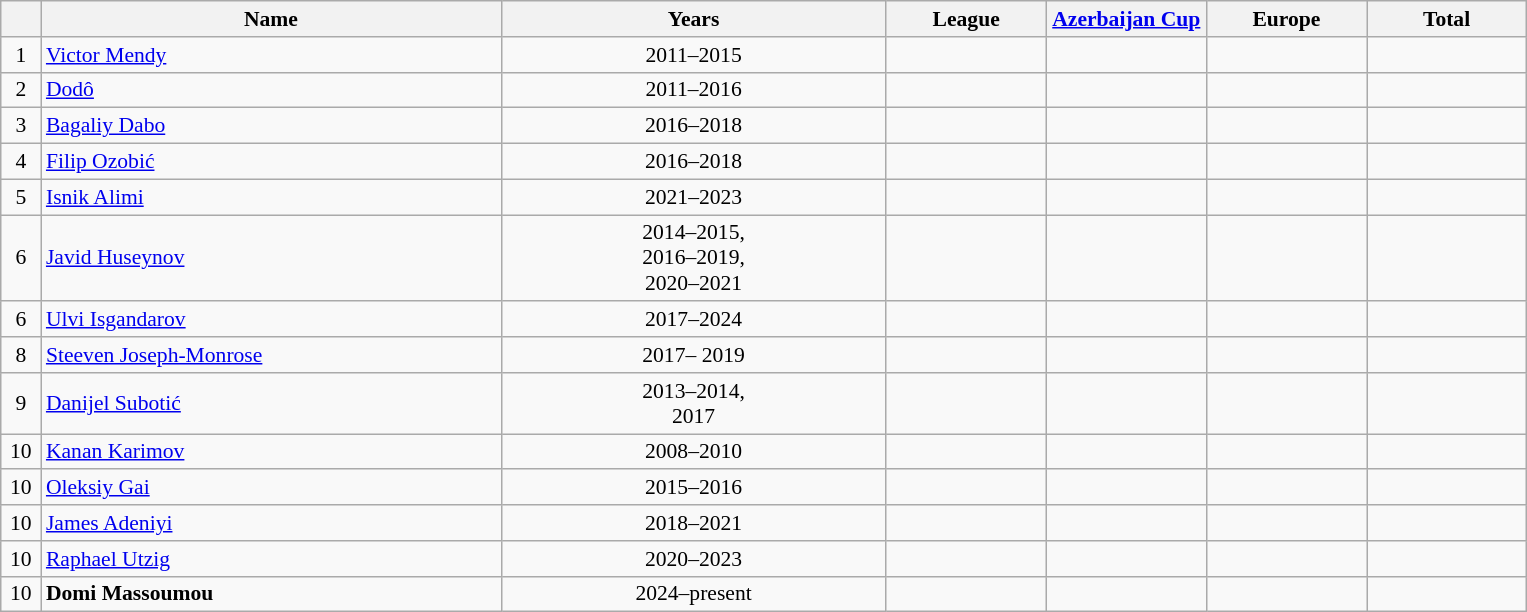<table class="wikitable sortable"  style="text-align:center; font-size:90%; ">
<tr>
<th width=20px></th>
<th width=300px>Name</th>
<th width=250px>Years</th>
<th width=100px>League</th>
<th width=100px><a href='#'>Azerbaijan Cup</a></th>
<th width=100px>Europe</th>
<th width=100px>Total</th>
</tr>
<tr>
<td>1</td>
<td align="left"> <a href='#'>Victor Mendy</a></td>
<td>2011–2015</td>
<td></td>
<td></td>
<td></td>
<td></td>
</tr>
<tr>
<td>2</td>
<td align="left"> <a href='#'>Dodô</a></td>
<td>2011–2016</td>
<td></td>
<td></td>
<td></td>
<td></td>
</tr>
<tr>
<td>3</td>
<td align="left"> <a href='#'>Bagaliy Dabo</a></td>
<td>2016–2018</td>
<td></td>
<td></td>
<td></td>
<td></td>
</tr>
<tr>
<td>4</td>
<td align="left"> <a href='#'>Filip Ozobić</a></td>
<td>2016–2018</td>
<td></td>
<td></td>
<td></td>
<td></td>
</tr>
<tr>
<td>5</td>
<td align="left"> <a href='#'>Isnik Alimi</a></td>
<td>2021–2023</td>
<td></td>
<td></td>
<td></td>
<td></td>
</tr>
<tr>
<td>6</td>
<td align="left"> <a href='#'>Javid Huseynov</a></td>
<td>2014–2015, <br> 2016–2019, <br> 2020–2021</td>
<td></td>
<td></td>
<td></td>
<td></td>
</tr>
<tr>
<td>6</td>
<td align="left"> <a href='#'>Ulvi Isgandarov</a></td>
<td>2017–2024</td>
<td></td>
<td></td>
<td></td>
<td></td>
</tr>
<tr>
<td>8</td>
<td align="left"> <a href='#'>Steeven Joseph-Monrose</a></td>
<td>2017– 2019</td>
<td></td>
<td></td>
<td></td>
<td></td>
</tr>
<tr>
<td>9</td>
<td align="left"> <a href='#'>Danijel Subotić</a></td>
<td>2013–2014, <br> 2017</td>
<td></td>
<td></td>
<td></td>
<td></td>
</tr>
<tr>
<td>10</td>
<td align="left"> <a href='#'>Kanan Karimov</a></td>
<td>2008–2010</td>
<td></td>
<td></td>
<td></td>
<td></td>
</tr>
<tr>
<td>10</td>
<td align="left"> <a href='#'>Oleksiy Gai</a></td>
<td>2015–2016</td>
<td></td>
<td></td>
<td></td>
<td></td>
</tr>
<tr>
<td>10</td>
<td align="left"> <a href='#'>James Adeniyi</a></td>
<td>2018–2021</td>
<td></td>
<td></td>
<td></td>
<td></td>
</tr>
<tr>
<td>10</td>
<td align="left"> <a href='#'>Raphael Utzig</a></td>
<td>2020–2023</td>
<td></td>
<td></td>
<td></td>
<td></td>
</tr>
<tr>
<td>10</td>
<td align="left"> <strong>Domi Massoumou</strong></td>
<td>2024–present</td>
<td></td>
<td></td>
<td></td>
<td></td>
</tr>
</table>
